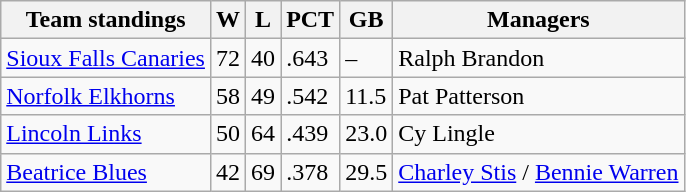<table class="wikitable">
<tr>
<th>Team standings</th>
<th>W</th>
<th>L</th>
<th>PCT</th>
<th>GB</th>
<th>Managers</th>
</tr>
<tr>
<td><a href='#'>Sioux Falls Canaries</a></td>
<td>72</td>
<td>40</td>
<td>.643</td>
<td>–</td>
<td>Ralph Brandon</td>
</tr>
<tr>
<td><a href='#'>Norfolk Elkhorns</a></td>
<td>58</td>
<td>49</td>
<td>.542</td>
<td>11.5</td>
<td>Pat Patterson</td>
</tr>
<tr>
<td><a href='#'>Lincoln Links</a></td>
<td>50</td>
<td>64</td>
<td>.439</td>
<td>23.0</td>
<td>Cy Lingle</td>
</tr>
<tr>
<td><a href='#'>Beatrice Blues</a></td>
<td>42</td>
<td>69</td>
<td>.378</td>
<td>29.5</td>
<td><a href='#'>Charley Stis</a> / <a href='#'>Bennie Warren</a></td>
</tr>
</table>
